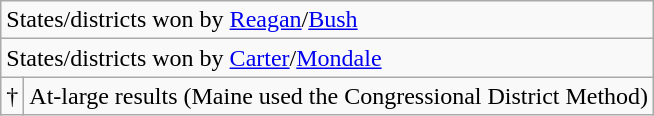<table class="wikitable">
<tr>
<td colspan=2>States/districts won by <a href='#'>Reagan</a>/<a href='#'>Bush</a></td>
</tr>
<tr>
<td colspan=2>States/districts won by <a href='#'>Carter</a>/<a href='#'>Mondale</a></td>
</tr>
<tr>
<td>†</td>
<td>At-large results (Maine used the Congressional District Method)</td>
</tr>
</table>
